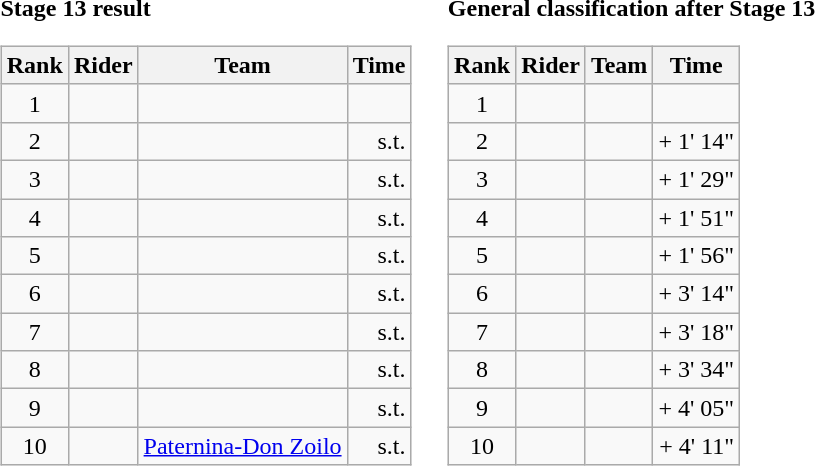<table>
<tr>
<td><strong>Stage 13 result</strong><br><table class="wikitable">
<tr>
<th scope="col">Rank</th>
<th scope="col">Rider</th>
<th scope="col">Team</th>
<th scope="col">Time</th>
</tr>
<tr>
<td style="text-align:center;">1</td>
<td></td>
<td></td>
<td style="text-align:right;"></td>
</tr>
<tr>
<td style="text-align:center;">2</td>
<td></td>
<td></td>
<td style="text-align:right;">s.t.</td>
</tr>
<tr>
<td style="text-align:center;">3</td>
<td></td>
<td></td>
<td style="text-align:right;">s.t.</td>
</tr>
<tr>
<td style="text-align:center;">4</td>
<td></td>
<td></td>
<td style="text-align:right;">s.t.</td>
</tr>
<tr>
<td style="text-align:center;">5</td>
<td></td>
<td></td>
<td style="text-align:right;">s.t.</td>
</tr>
<tr>
<td style="text-align:center;">6</td>
<td></td>
<td></td>
<td style="text-align:right;">s.t.</td>
</tr>
<tr>
<td style="text-align:center;">7</td>
<td></td>
<td></td>
<td style="text-align:right;">s.t.</td>
</tr>
<tr>
<td style="text-align:center;">8</td>
<td></td>
<td></td>
<td style="text-align:right;">s.t.</td>
</tr>
<tr>
<td style="text-align:center;">9</td>
<td></td>
<td></td>
<td style="text-align:right;">s.t.</td>
</tr>
<tr>
<td style="text-align:center;">10</td>
<td></td>
<td><a href='#'>Paternina-Don Zoilo</a></td>
<td style="text-align:right;">s.t.</td>
</tr>
</table>
</td>
<td></td>
<td><strong>General classification after Stage 13</strong><br><table class="wikitable">
<tr>
<th scope="col">Rank</th>
<th scope="col">Rider</th>
<th scope="col">Team</th>
<th scope="col">Time</th>
</tr>
<tr>
<td style="text-align:center;">1</td>
<td></td>
<td></td>
<td style="text-align:right;"></td>
</tr>
<tr>
<td style="text-align:center;">2</td>
<td></td>
<td></td>
<td style="text-align:right;">+ 1' 14"</td>
</tr>
<tr>
<td style="text-align:center;">3</td>
<td></td>
<td></td>
<td style="text-align:right;">+ 1' 29"</td>
</tr>
<tr>
<td style="text-align:center;">4</td>
<td></td>
<td></td>
<td style="text-align:right;">+ 1' 51"</td>
</tr>
<tr>
<td style="text-align:center;">5</td>
<td></td>
<td></td>
<td style="text-align:right;">+ 1' 56"</td>
</tr>
<tr>
<td style="text-align:center;">6</td>
<td></td>
<td></td>
<td style="text-align:right;">+ 3' 14"</td>
</tr>
<tr>
<td style="text-align:center;">7</td>
<td></td>
<td></td>
<td style="text-align:right;">+ 3' 18"</td>
</tr>
<tr>
<td style="text-align:center;">8</td>
<td></td>
<td></td>
<td style="text-align:right;">+ 3' 34"</td>
</tr>
<tr>
<td style="text-align:center;">9</td>
<td></td>
<td></td>
<td style="text-align:right;">+ 4' 05"</td>
</tr>
<tr>
<td style="text-align:center;">10</td>
<td></td>
<td></td>
<td style="text-align:right;">+ 4' 11"</td>
</tr>
</table>
</td>
</tr>
</table>
